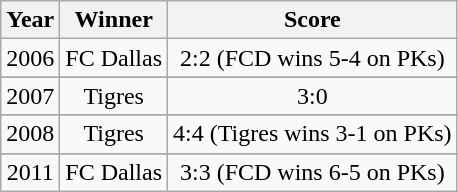<table class="wikitable" style="text-align: center;">
<tr>
<th>Year</th>
<th>Winner</th>
<th>Score</th>
</tr>
<tr>
<td>2006</td>
<td>FC Dallas</td>
<td>2:2 (FCD wins 5-4 on PKs)</td>
</tr>
<tr>
</tr>
<tr>
<td>2007</td>
<td>Tigres</td>
<td>3:0</td>
</tr>
<tr>
</tr>
<tr>
<td>2008</td>
<td>Tigres</td>
<td>4:4 (Tigres wins 3-1 on PKs)</td>
</tr>
<tr>
</tr>
<tr>
<td>2011</td>
<td>FC Dallas</td>
<td>3:3 (FCD wins 6-5 on PKs)</td>
</tr>
</table>
